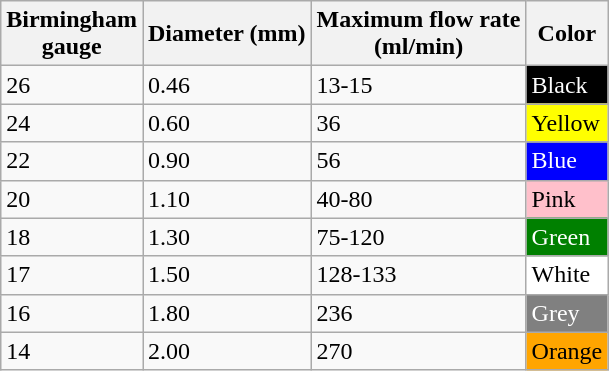<table class="wikitable">
<tr>
<th>Birmingham<br> gauge</th>
<th>Diameter (mm)</th>
<th>Maximum flow rate<br> (ml/min)</th>
<th>Color</th>
</tr>
<tr>
<td>26</td>
<td>0.46</td>
<td>13-15</td>
<td style="background: Black; color: white">Black</td>
</tr>
<tr>
<td>24</td>
<td>0.60</td>
<td>36</td>
<td style="background: Yellow">Yellow</td>
</tr>
<tr>
<td>22</td>
<td>0.90</td>
<td>56</td>
<td style="background: Blue; color: white">Blue</td>
</tr>
<tr>
<td>20</td>
<td>1.10</td>
<td>40-80</td>
<td style="background: Pink">Pink</td>
</tr>
<tr>
<td>18</td>
<td>1.30</td>
<td>75-120</td>
<td style="background: Green; color: white">Green</td>
</tr>
<tr>
<td>17</td>
<td>1.50</td>
<td>128-133</td>
<td style="background: White">White</td>
</tr>
<tr>
<td>16</td>
<td>1.80</td>
<td>236</td>
<td style="background: Grey; color: white">Grey</td>
</tr>
<tr>
<td>14</td>
<td>2.00</td>
<td>270</td>
<td style="background: Orange">Orange</td>
</tr>
</table>
